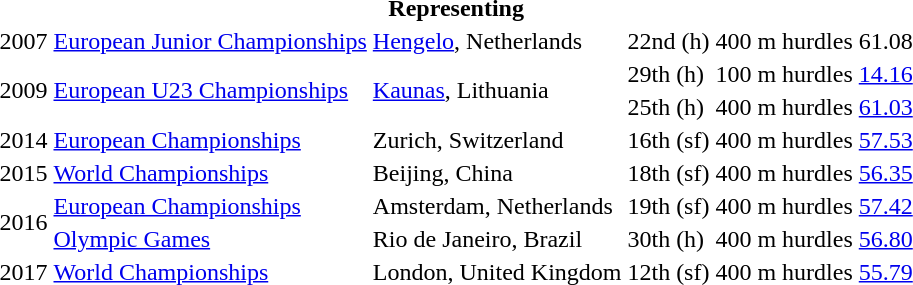<table>
<tr>
<th colspan="6">Representing </th>
</tr>
<tr>
<td>2007</td>
<td><a href='#'>European Junior Championships</a></td>
<td><a href='#'>Hengelo</a>, Netherlands</td>
<td>22nd (h)</td>
<td>400 m hurdles</td>
<td>61.08</td>
</tr>
<tr>
<td rowspan=2>2009</td>
<td rowspan=2><a href='#'>European U23 Championships</a></td>
<td rowspan=2><a href='#'>Kaunas</a>, Lithuania</td>
<td>29th (h)</td>
<td>100 m hurdles</td>
<td><a href='#'>14.16</a></td>
</tr>
<tr>
<td>25th (h)</td>
<td>400 m hurdles</td>
<td><a href='#'>61.03</a></td>
</tr>
<tr>
<td>2014</td>
<td><a href='#'>European Championships</a></td>
<td>Zurich, Switzerland</td>
<td>16th (sf)</td>
<td>400 m hurdles</td>
<td><a href='#'>57.53</a></td>
</tr>
<tr>
<td>2015</td>
<td><a href='#'>World Championships</a></td>
<td>Beijing, China</td>
<td>18th (sf)</td>
<td>400 m hurdles</td>
<td><a href='#'>56.35</a></td>
</tr>
<tr>
<td rowspan=2>2016</td>
<td><a href='#'>European Championships</a></td>
<td>Amsterdam, Netherlands</td>
<td>19th (sf)</td>
<td>400 m hurdles</td>
<td><a href='#'>57.42</a></td>
</tr>
<tr>
<td><a href='#'>Olympic Games</a></td>
<td>Rio de Janeiro, Brazil</td>
<td>30th (h)</td>
<td>400 m hurdles</td>
<td><a href='#'>56.80</a></td>
</tr>
<tr>
<td>2017</td>
<td><a href='#'>World Championships</a></td>
<td>London, United Kingdom</td>
<td>12th (sf)</td>
<td>400 m hurdles</td>
<td><a href='#'>55.79</a></td>
</tr>
</table>
